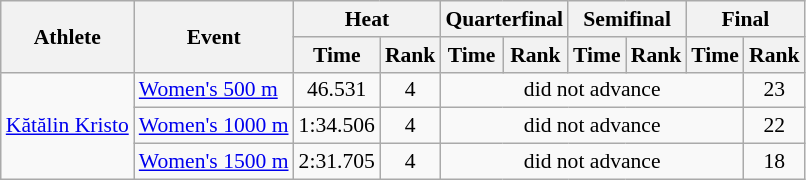<table class="wikitable" style="font-size:90%">
<tr>
<th rowspan="2">Athlete</th>
<th rowspan="2">Event</th>
<th colspan="2">Heat</th>
<th colspan="2">Quarterfinal</th>
<th colspan="2">Semifinal</th>
<th colspan="2">Final</th>
</tr>
<tr>
<th>Time</th>
<th>Rank</th>
<th>Time</th>
<th>Rank</th>
<th>Time</th>
<th>Rank</th>
<th>Time</th>
<th>Rank</th>
</tr>
<tr>
<td rowspan=3><a href='#'>Kătălin Kristo</a></td>
<td><a href='#'>Women's 500 m</a></td>
<td align="center">46.531</td>
<td align="center">4</td>
<td colspan=5 align="center">did not advance</td>
<td align="center">23</td>
</tr>
<tr>
<td><a href='#'>Women's 1000 m</a></td>
<td align="center">1:34.506</td>
<td align="center">4</td>
<td colspan=5 align="center">did not advance</td>
<td align="center">22</td>
</tr>
<tr>
<td><a href='#'>Women's 1500 m</a></td>
<td align="center">2:31.705</td>
<td align="center">4</td>
<td colspan=5 align="center">did not advance</td>
<td align="center">18</td>
</tr>
</table>
